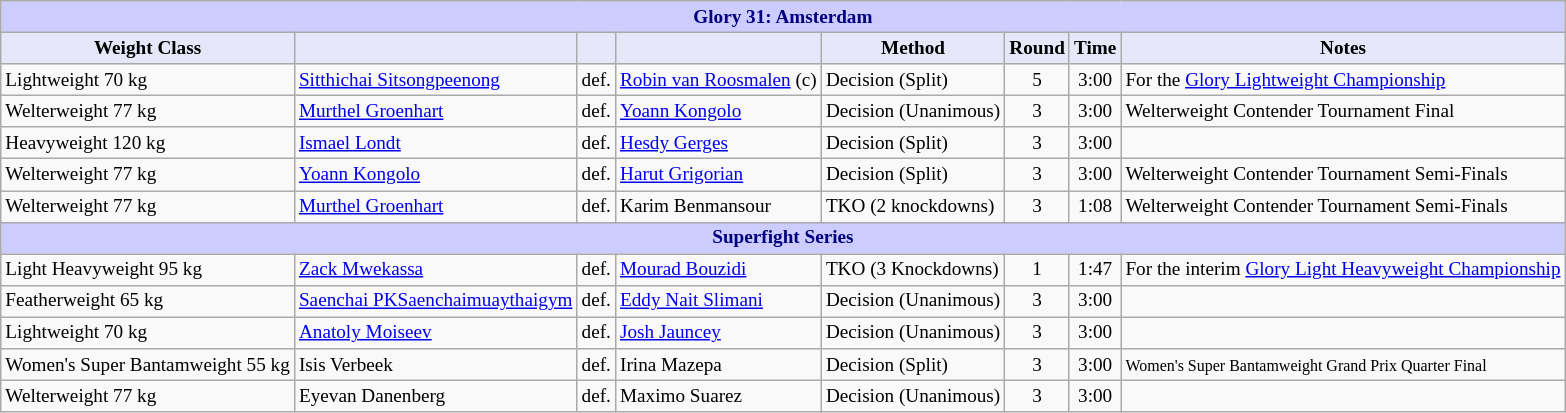<table class="wikitable" style="font-size: 80%;">
<tr>
<th colspan="8" style="background-color: #ccf; color: #000080; text-align: center;"><strong>Glory 31: Amsterdam</strong></th>
</tr>
<tr>
<th colspan="1" style="background-color: #E6E8FA; color: #000000; text-align: center;">Weight Class</th>
<th colspan="1" style="background-color: #E6E8FA; color: #000000; text-align: center;"></th>
<th colspan="1" style="background-color: #E6E8FA; color: #000000; text-align: center;"></th>
<th colspan="1" style="background-color: #E6E8FA; color: #000000; text-align: center;"></th>
<th colspan="1" style="background-color: #E6E8FA; color: #000000; text-align: center;">Method</th>
<th colspan="1" style="background-color: #E6E8FA; color: #000000; text-align: center;">Round</th>
<th colspan="1" style="background-color: #E6E8FA; color: #000000; text-align: center;">Time</th>
<th colspan="1" style="background-color: #E6E8FA; color: #000000; text-align: center;">Notes</th>
</tr>
<tr>
<td>Lightweight 70 kg</td>
<td> <a href='#'>Sitthichai Sitsongpeenong</a></td>
<td align=center>def.</td>
<td> <a href='#'>Robin van Roosmalen</a> (c)</td>
<td>Decision (Split)</td>
<td align=center>5</td>
<td align=center>3:00</td>
<td>For the <a href='#'>Glory Lightweight Championship</a></td>
</tr>
<tr>
<td>Welterweight 77 kg</td>
<td> <a href='#'>Murthel Groenhart</a></td>
<td align=center>def.</td>
<td> <a href='#'>Yoann Kongolo</a></td>
<td>Decision (Unanimous)</td>
<td align=center>3</td>
<td align=center>3:00</td>
<td>Welterweight Contender Tournament Final</td>
</tr>
<tr>
<td>Heavyweight 120 kg</td>
<td> <a href='#'>Ismael Londt</a></td>
<td align=center>def.</td>
<td> <a href='#'>Hesdy Gerges</a></td>
<td>Decision (Split)</td>
<td align=center>3</td>
<td align=center>3:00</td>
<td></td>
</tr>
<tr>
<td>Welterweight 77 kg</td>
<td> <a href='#'>Yoann Kongolo</a></td>
<td align=center>def.</td>
<td> <a href='#'>Harut Grigorian</a></td>
<td>Decision (Split)</td>
<td align=center>3</td>
<td align=center>3:00</td>
<td>Welterweight Contender Tournament Semi-Finals</td>
</tr>
<tr>
<td>Welterweight 77 kg</td>
<td> <a href='#'>Murthel Groenhart</a></td>
<td align=center>def.</td>
<td> Karim Benmansour</td>
<td>TKO (2 knockdowns)</td>
<td align=center>3</td>
<td align=center>1:08</td>
<td>Welterweight Contender Tournament Semi-Finals</td>
</tr>
<tr>
<th colspan="8" style="background-color: #ccf; color: #000080; text-align: center;"><strong>Superfight Series</strong></th>
</tr>
<tr>
<td>Light Heavyweight 95 kg</td>
<td> <a href='#'>Zack Mwekassa</a></td>
<td align=center>def.</td>
<td> <a href='#'>Mourad Bouzidi</a></td>
<td>TKO (3 Knockdowns)</td>
<td align=center>1</td>
<td align=center>1:47</td>
<td>For the interim <a href='#'>Glory Light Heavyweight Championship</a></td>
</tr>
<tr>
<td>Featherweight 65 kg</td>
<td> <a href='#'>Saenchai PKSaenchaimuaythaigym</a></td>
<td align=center>def.</td>
<td> <a href='#'>Eddy Nait Slimani</a></td>
<td>Decision (Unanimous)</td>
<td align=center>3</td>
<td align=center>3:00</td>
<td></td>
</tr>
<tr>
<td>Lightweight 70 kg</td>
<td> <a href='#'>Anatoly Moiseev</a></td>
<td align=center>def.</td>
<td> <a href='#'>Josh Jauncey</a></td>
<td>Decision (Unanimous)</td>
<td align=center>3</td>
<td align=center>3:00</td>
<td></td>
</tr>
<tr>
<td>Women's Super Bantamweight 55 kg</td>
<td> Isis Verbeek</td>
<td align=center>def.</td>
<td> Irina Mazepa</td>
<td>Decision (Split)</td>
<td align=center>3</td>
<td align=center>3:00</td>
<td><small>Women's Super Bantamweight Grand Prix Quarter Final</small></td>
</tr>
<tr>
<td>Welterweight 77 kg</td>
<td> Eyevan Danenberg</td>
<td align=center>def.</td>
<td> Maximo Suarez</td>
<td>Decision (Unanimous)</td>
<td align=center>3</td>
<td align=center>3:00</td>
<td></td>
</tr>
</table>
